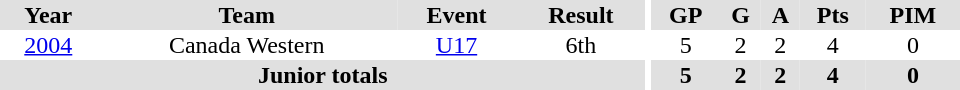<table border="0" cellpadding="1" cellspacing="0" ID="Table3" style="text-align:center; width:40em">
<tr ALIGN="center" bgcolor="#e0e0e0">
<th>Year</th>
<th>Team</th>
<th>Event</th>
<th>Result</th>
<th rowspan="99" bgcolor="#ffffff"></th>
<th>GP</th>
<th>G</th>
<th>A</th>
<th>Pts</th>
<th>PIM</th>
</tr>
<tr>
<td><a href='#'>2004</a></td>
<td>Canada Western</td>
<td><a href='#'>U17</a></td>
<td>6th</td>
<td>5</td>
<td>2</td>
<td>2</td>
<td>4</td>
<td>0</td>
</tr>
<tr bgcolor="#e0e0e0">
<th colspan="4">Junior totals</th>
<th>5</th>
<th>2</th>
<th>2</th>
<th>4</th>
<th>0</th>
</tr>
</table>
